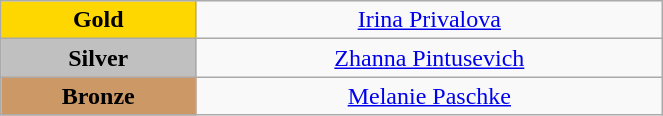<table class="wikitable" style=" text-align:center; " width="35%">
<tr>
<td bgcolor="gold"><strong>Gold</strong></td>
<td><a href='#'>Irina Privalova</a><br>  <small><em></em></small></td>
</tr>
<tr>
<td bgcolor="silver"><strong>Silver</strong></td>
<td><a href='#'>Zhanna Pintusevich</a><br> <small><em></em></small></td>
</tr>
<tr>
<td bgcolor="CC9966"><strong>Bronze</strong></td>
<td><a href='#'>Melanie Paschke</a><br>  <small><em></em></small></td>
</tr>
</table>
